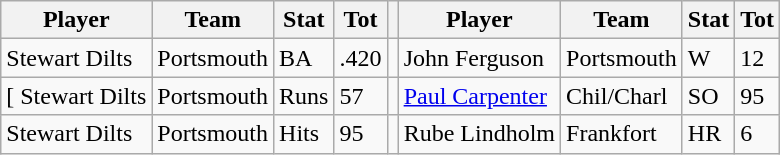<table class="wikitable">
<tr>
<th>Player</th>
<th>Team</th>
<th>Stat</th>
<th>Tot</th>
<th></th>
<th>Player</th>
<th>Team</th>
<th>Stat</th>
<th>Tot</th>
</tr>
<tr>
<td>Stewart Dilts</td>
<td>Portsmouth</td>
<td>BA</td>
<td>.420</td>
<td></td>
<td>John Ferguson</td>
<td>Portsmouth</td>
<td>W</td>
<td>12</td>
</tr>
<tr>
<td>[ Stewart Dilts</td>
<td>Portsmouth</td>
<td>Runs</td>
<td>57</td>
<td></td>
<td><a href='#'>Paul Carpenter</a></td>
<td>Chil/Charl</td>
<td>SO</td>
<td>95</td>
</tr>
<tr>
<td>Stewart Dilts</td>
<td>Portsmouth</td>
<td>Hits</td>
<td>95</td>
<td></td>
<td>Rube Lindholm</td>
<td>Frankfort</td>
<td>HR</td>
<td>6</td>
</tr>
</table>
